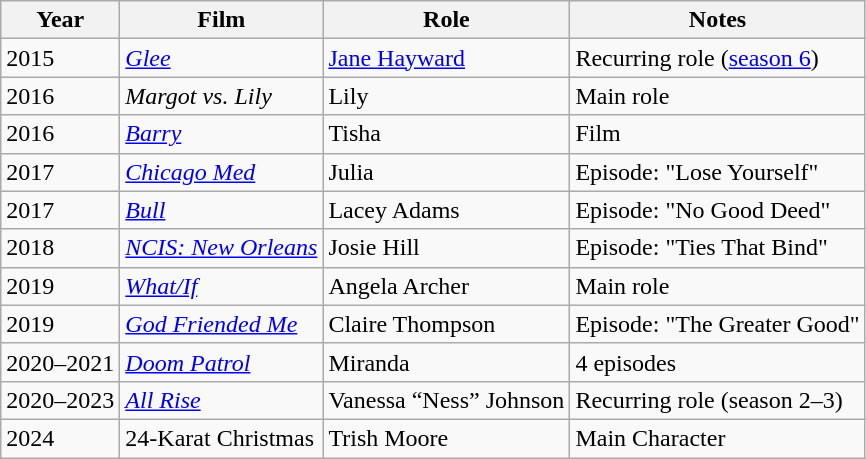<table class="wikitable sortable">
<tr>
<th>Year</th>
<th>Film</th>
<th>Role</th>
<th class="unsortable">Notes</th>
</tr>
<tr>
<td>2015</td>
<td><em><a href='#'>Glee</a></em></td>
<td><a href='#'>Jane Hayward</a></td>
<td>Recurring role (<a href='#'>season 6</a>)</td>
</tr>
<tr>
<td>2016</td>
<td><em>Margot vs. Lily</em></td>
<td>Lily</td>
<td>Main role</td>
</tr>
<tr>
<td>2016</td>
<td><em><a href='#'>Barry</a></em></td>
<td>Tisha</td>
<td>Film</td>
</tr>
<tr>
<td>2017</td>
<td><em><a href='#'>Chicago Med</a></em></td>
<td>Julia</td>
<td>Episode: "Lose Yourself"</td>
</tr>
<tr>
<td>2017</td>
<td><em><a href='#'>Bull</a></em></td>
<td>Lacey Adams</td>
<td>Episode: "No Good Deed"</td>
</tr>
<tr>
<td>2018</td>
<td><em><a href='#'>NCIS: New Orleans</a></em></td>
<td>Josie Hill</td>
<td>Episode: "Ties That Bind"</td>
</tr>
<tr>
<td>2019</td>
<td><em><a href='#'>What/If</a></em></td>
<td>Angela Archer</td>
<td>Main role</td>
</tr>
<tr>
<td>2019</td>
<td><em><a href='#'>God Friended Me</a></em></td>
<td>Claire Thompson</td>
<td>Episode: "The Greater Good"</td>
</tr>
<tr>
<td>2020–2021</td>
<td><em><a href='#'>Doom Patrol</a></em></td>
<td>Miranda</td>
<td>4 episodes</td>
</tr>
<tr>
<td>2020–2023</td>
<td><em><a href='#'>All Rise</a></em></td>
<td>Vanessa “Ness” Johnson</td>
<td>Recurring role (season 2–3)</td>
</tr>
<tr>
<td>2024</td>
<td>24-Karat Christmas</td>
<td>Trish Moore</td>
<td>Main Character</td>
</tr>
</table>
